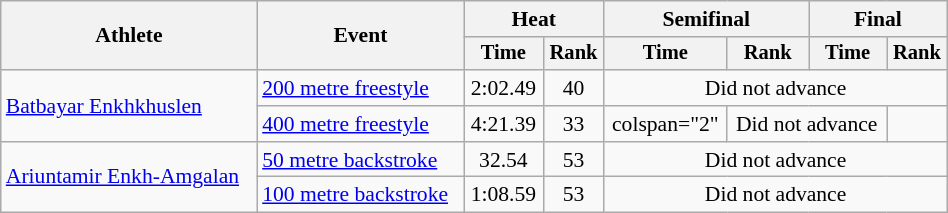<table class="wikitable" style="text-align:center; font-size:90%; width:50%;">
<tr>
<th rowspan="2">Athlete</th>
<th rowspan="2">Event</th>
<th colspan="2">Heat</th>
<th colspan="2">Semifinal</th>
<th colspan="2">Final</th>
</tr>
<tr style="font-size:95%">
<th>Time</th>
<th>Rank</th>
<th>Time</th>
<th>Rank</th>
<th>Time</th>
<th>Rank</th>
</tr>
<tr>
<td align=left rowspan=2><a href='#'>Batbayar Enkhkhuslen</a></td>
<td align=left><a href='#'>200 metre freestyle</a></td>
<td>2:02.49</td>
<td>40</td>
<td colspan=4>Did not advance</td>
</tr>
<tr>
<td align=left><a href='#'>400 metre freestyle</a></td>
<td>4:21.39</td>
<td>33</td>
<td>colspan="2" </td>
<td colspan="2">Did not advance</td>
</tr>
<tr>
<td align=left rowspan=2><a href='#'>Ariuntamir Enkh-Amgalan</a></td>
<td align=left><a href='#'>50 metre backstroke</a></td>
<td>32.54</td>
<td>53</td>
<td colspan=4>Did not advance</td>
</tr>
<tr>
<td align=left><a href='#'>100 metre backstroke</a></td>
<td>1:08.59</td>
<td>53</td>
<td colspan=4>Did not advance</td>
</tr>
</table>
